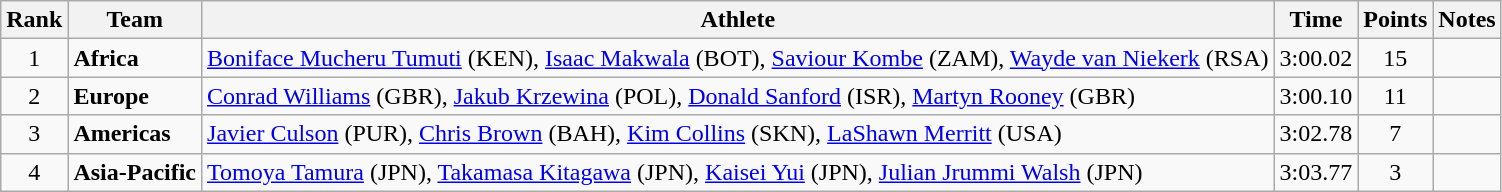<table class="wikitable sortable" style="text-align:center">
<tr>
<th>Rank</th>
<th>Team</th>
<th>Athlete</th>
<th>Time</th>
<th>Points</th>
<th>Notes</th>
</tr>
<tr>
<td>1</td>
<td align="left"><strong>Africa</strong></td>
<td align=left><a href='#'>Boniface Mucheru Tumuti</a> (KEN), <a href='#'>Isaac Makwala</a> (BOT), <a href='#'>Saviour Kombe</a> (ZAM), <a href='#'>Wayde van Niekerk</a> (RSA)</td>
<td>3:00.02</td>
<td>15</td>
<td></td>
</tr>
<tr>
<td>2</td>
<td align="left"><strong>Europe</strong></td>
<td align=left><a href='#'>Conrad Williams</a> (GBR), <a href='#'>Jakub Krzewina</a> (POL), <a href='#'>Donald Sanford</a> (ISR), <a href='#'>Martyn Rooney</a> (GBR)</td>
<td>3:00.10</td>
<td>11</td>
<td></td>
</tr>
<tr>
<td>3</td>
<td align="left"><strong>Americas</strong></td>
<td align=left><a href='#'>Javier Culson</a> (PUR), <a href='#'>Chris Brown</a> (BAH), <a href='#'>Kim Collins</a> (SKN), <a href='#'>LaShawn Merritt</a> (USA)</td>
<td>3:02.78</td>
<td>7</td>
<td></td>
</tr>
<tr>
<td>4</td>
<td align="left"><strong>Asia-Pacific</strong></td>
<td align=left><a href='#'>Tomoya Tamura</a> (JPN), <a href='#'>Takamasa Kitagawa</a> (JPN), <a href='#'>Kaisei Yui</a> (JPN), <a href='#'>Julian Jrummi Walsh</a> (JPN)</td>
<td>3:03.77</td>
<td>3</td>
<td></td>
</tr>
</table>
